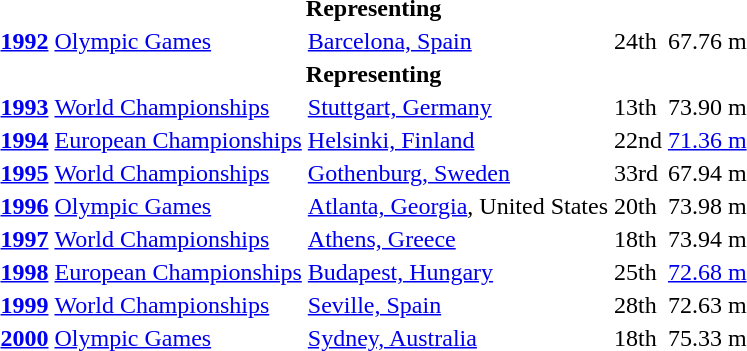<table>
<tr>
<th colspan="5">Representing </th>
</tr>
<tr>
<td><strong><a href='#'>1992</a></strong></td>
<td><a href='#'>Olympic Games</a></td>
<td><a href='#'>Barcelona, Spain</a></td>
<td>24th</td>
<td>67.76 m</td>
</tr>
<tr>
<th colspan="5">Representing </th>
</tr>
<tr>
<td><strong><a href='#'>1993</a></strong></td>
<td><a href='#'>World Championships</a></td>
<td><a href='#'>Stuttgart, Germany</a></td>
<td>13th</td>
<td>73.90 m</td>
</tr>
<tr>
<td><strong><a href='#'>1994</a></strong></td>
<td><a href='#'>European Championships</a></td>
<td><a href='#'>Helsinki, Finland</a></td>
<td>22nd</td>
<td><a href='#'>71.36 m</a></td>
</tr>
<tr>
<td><strong><a href='#'>1995</a></strong></td>
<td><a href='#'>World Championships</a></td>
<td><a href='#'>Gothenburg, Sweden</a></td>
<td>33rd</td>
<td>67.94 m</td>
</tr>
<tr>
<td><strong><a href='#'>1996</a></strong></td>
<td><a href='#'>Olympic Games</a></td>
<td><a href='#'>Atlanta, Georgia</a>, United States</td>
<td>20th</td>
<td>73.98 m</td>
</tr>
<tr>
<td><strong><a href='#'>1997</a></strong></td>
<td><a href='#'>World Championships</a></td>
<td><a href='#'>Athens, Greece</a></td>
<td>18th</td>
<td>73.94 m</td>
</tr>
<tr>
<td><strong><a href='#'>1998</a></strong></td>
<td><a href='#'>European Championships</a></td>
<td><a href='#'>Budapest, Hungary</a></td>
<td>25th</td>
<td><a href='#'>72.68 m</a></td>
</tr>
<tr>
<td><strong><a href='#'>1999</a></strong></td>
<td><a href='#'>World Championships</a></td>
<td><a href='#'>Seville, Spain</a></td>
<td>28th</td>
<td>72.63 m</td>
</tr>
<tr>
<td><strong><a href='#'>2000</a></strong></td>
<td><a href='#'>Olympic Games</a></td>
<td><a href='#'>Sydney, Australia</a></td>
<td>18th</td>
<td>75.33 m</td>
</tr>
</table>
